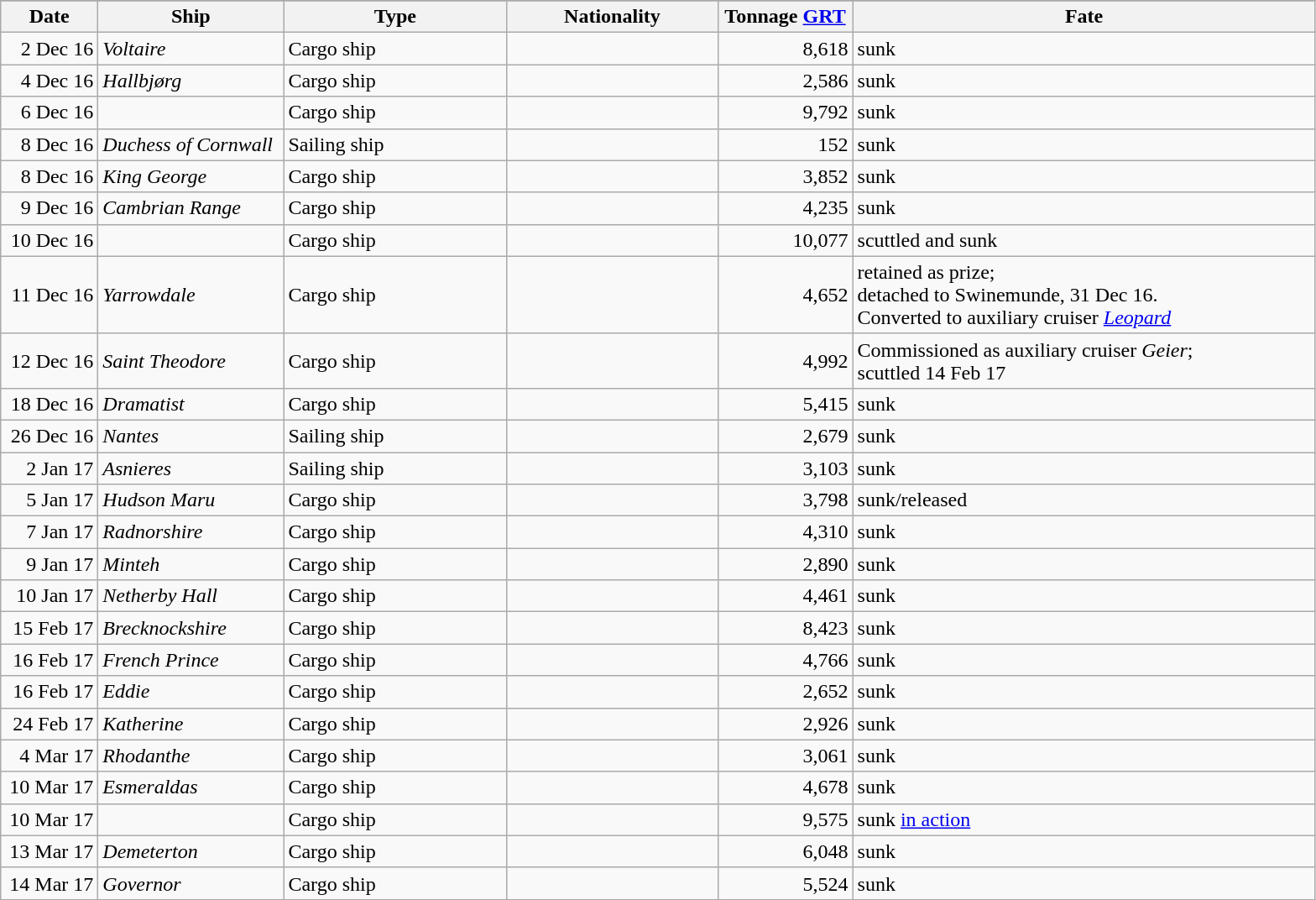<table class="wikitable">
<tr>
</tr>
<tr>
<th scope="col" width="70px">Date</th>
<th scope="col" width="140px">Ship</th>
<th scope="col" width="170px">Type</th>
<th scope="col" width="160px">Nationality</th>
<th scope="col" width="100px">Tonnage <a href='#'>GRT</a></th>
<th scope="col" width="360px">Fate</th>
</tr>
<tr>
<td align="right">2 Dec 16</td>
<td><em>Voltaire</em></td>
<td>Cargo ship</td>
<td></td>
<td align="right">8,618</td>
<td>sunk</td>
</tr>
<tr>
<td align="right">4 Dec 16</td>
<td><em>Hallbjørg</em></td>
<td>Cargo ship</td>
<td></td>
<td align="right">2,586</td>
<td>sunk</td>
</tr>
<tr>
<td align="right">6 Dec 16</td>
<td></td>
<td>Cargo ship</td>
<td></td>
<td align="right">9,792</td>
<td>sunk</td>
</tr>
<tr>
<td align="right">8 Dec 16</td>
<td><em>Duchess of Cornwall</em></td>
<td>Sailing ship</td>
<td></td>
<td align="right">152</td>
<td>sunk</td>
</tr>
<tr>
<td align="right">8 Dec 16</td>
<td><em>King George</em></td>
<td>Cargo ship</td>
<td></td>
<td align="right">3,852</td>
<td>sunk</td>
</tr>
<tr>
<td align="right">9 Dec 16</td>
<td><em>Cambrian Range</em></td>
<td>Cargo ship</td>
<td></td>
<td align="right">4,235</td>
<td>sunk</td>
</tr>
<tr>
<td align="right">10 Dec 16</td>
<td></td>
<td>Cargo ship</td>
<td></td>
<td align="right">10,077</td>
<td>scuttled and sunk</td>
</tr>
<tr>
<td align="right">11 Dec 16</td>
<td><em>Yarrowdale</em></td>
<td>Cargo ship</td>
<td></td>
<td align="right">4,652</td>
<td>retained as prize; <br>detached to Swinemunde, 31 Dec 16. <br>Converted to auxiliary cruiser <a href='#'><em>Leopard</em></a></td>
</tr>
<tr>
<td align="right">12 Dec 16</td>
<td><em>Saint Theodore</em></td>
<td>Cargo ship</td>
<td></td>
<td align="right">4,992</td>
<td>Commissioned as auxiliary cruiser <em>Geier</em>; <br>scuttled 14 Feb 17</td>
</tr>
<tr>
<td align="right">18 Dec 16</td>
<td><em>Dramatist</em></td>
<td>Cargo ship</td>
<td></td>
<td align="right">5,415</td>
<td>sunk</td>
</tr>
<tr>
<td align="right">26 Dec 16</td>
<td><em>Nantes</em></td>
<td>Sailing ship</td>
<td></td>
<td align="right">2,679</td>
<td>sunk</td>
</tr>
<tr>
<td align="right">2 Jan 17</td>
<td><em>Asnieres</em></td>
<td>Sailing ship</td>
<td></td>
<td align="right">3,103</td>
<td>sunk</td>
</tr>
<tr>
<td align="right">5 Jan 17</td>
<td><em>Hudson Maru</em></td>
<td>Cargo ship</td>
<td></td>
<td align="right">3,798</td>
<td>sunk/released</td>
</tr>
<tr>
<td align="right">7 Jan 17</td>
<td><em>Radnorshire</em></td>
<td>Cargo ship</td>
<td></td>
<td align="right">4,310</td>
<td>sunk</td>
</tr>
<tr>
<td align="right">9 Jan 17</td>
<td><em>Minteh</em></td>
<td>Cargo ship</td>
<td></td>
<td align="right">2,890</td>
<td>sunk</td>
</tr>
<tr>
<td align="right">10 Jan 17</td>
<td><em>Netherby Hall</em></td>
<td>Cargo ship</td>
<td></td>
<td align="right">4,461</td>
<td>sunk</td>
</tr>
<tr>
<td align="right">15 Feb 17</td>
<td><em>Brecknockshire</em></td>
<td>Cargo ship</td>
<td></td>
<td align="right">8,423</td>
<td>sunk</td>
</tr>
<tr>
<td align="right">16 Feb 17</td>
<td><em>French Prince</em></td>
<td>Cargo ship</td>
<td></td>
<td align="right">4,766</td>
<td>sunk</td>
</tr>
<tr>
<td align="right">16 Feb 17</td>
<td><em>Eddie</em></td>
<td>Cargo ship</td>
<td></td>
<td align="right">2,652</td>
<td>sunk</td>
</tr>
<tr>
<td align="right">24 Feb 17</td>
<td><em>Katherine</em></td>
<td>Cargo ship</td>
<td></td>
<td align="right">2,926</td>
<td>sunk</td>
</tr>
<tr>
<td align="right">4 Mar 17</td>
<td><em>Rhodanthe</em></td>
<td>Cargo ship</td>
<td></td>
<td align="right">3,061</td>
<td>sunk</td>
</tr>
<tr>
<td align="right">10 Mar 17</td>
<td><em>Esmeraldas</em></td>
<td>Cargo ship</td>
<td></td>
<td align="right">4,678</td>
<td>sunk</td>
</tr>
<tr>
<td align="right">10 Mar 17</td>
<td></td>
<td>Cargo ship</td>
<td></td>
<td align="right">9,575</td>
<td>sunk <a href='#'>in action</a></td>
</tr>
<tr>
<td align="right">13 Mar 17</td>
<td><em>Demeterton</em></td>
<td>Cargo ship</td>
<td></td>
<td align="right">6,048</td>
<td>sunk</td>
</tr>
<tr>
<td align="right">14 Mar 17</td>
<td><em>Governor</em></td>
<td>Cargo ship</td>
<td></td>
<td align="right">5,524</td>
<td>sunk</td>
</tr>
<tr>
</tr>
</table>
